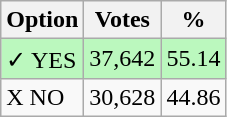<table class="wikitable">
<tr>
<th>Option</th>
<th>Votes</th>
<th>%</th>
</tr>
<tr>
<td style=background:#bbf8be>✓ YES</td>
<td style=background:#bbf8be>37,642</td>
<td style=background:#bbf8be>55.14</td>
</tr>
<tr>
<td>X NO</td>
<td>30,628</td>
<td>44.86</td>
</tr>
</table>
